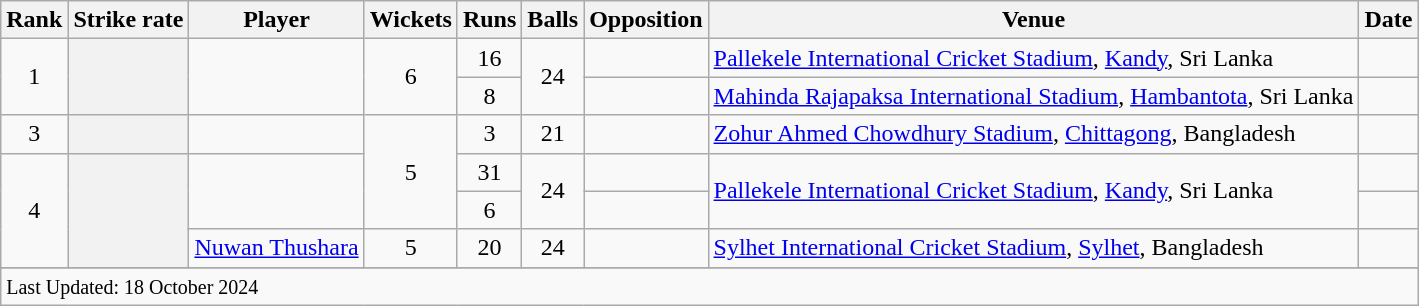<table class="wikitable plainrowheaders sortable">
<tr>
<th scope=col>Rank</th>
<th scope=col>Strike rate</th>
<th scope=col>Player</th>
<th scope=col>Wickets</th>
<th scope=col>Runs</th>
<th scope=col>Balls</th>
<th scope=col>Opposition</th>
<th scope=col>Venue</th>
<th scope=col>Date</th>
</tr>
<tr>
<td align=center rowspan=2>1</td>
<th scope=row style=text-align:center; rowspan=2></th>
<td rowspan=2></td>
<td align=center rowspan=2>6</td>
<td align=center>16</td>
<td align=center rowspan=2>24</td>
<td></td>
<td><a href='#'>Pallekele International Cricket Stadium</a>, <a href='#'>Kandy</a>, Sri Lanka</td>
<td></td>
</tr>
<tr>
<td align=center>8</td>
<td></td>
<td><a href='#'>Mahinda Rajapaksa International Stadium</a>, <a href='#'>Hambantota</a>, Sri Lanka</td>
<td> </td>
</tr>
<tr>
<td align=center>3</td>
<th scope=row style=text-align:center;></th>
<td></td>
<td align=center rowspan=3>5</td>
<td align=center>3</td>
<td align=center>21</td>
<td></td>
<td><a href='#'>Zohur Ahmed Chowdhury Stadium</a>, <a href='#'>Chittagong</a>, Bangladesh</td>
<td> </td>
</tr>
<tr>
<td rowspan="3" align="center">4</td>
<th rowspan="3" scope="row" style="text-align:center;"></th>
<td rowspan=2></td>
<td align=center>31</td>
<td align=center rowspan=2>24</td>
<td></td>
<td rowspan=2><a href='#'>Pallekele International Cricket Stadium</a>, <a href='#'>Kandy</a>, Sri Lanka</td>
<td> </td>
</tr>
<tr>
<td align=center>6</td>
<td></td>
<td></td>
</tr>
<tr>
<td><a href='#'>Nuwan Thushara</a> </td>
<td align="center">5</td>
<td align="center">20</td>
<td align="center">24</td>
<td></td>
<td><a href='#'>Sylhet International Cricket Stadium</a>, <a href='#'>Sylhet</a>, Bangladesh</td>
<td></td>
</tr>
<tr>
</tr>
<tr class=sortbottom>
<td colspan=9><small>Last Updated: 18 October 2024</small></td>
</tr>
</table>
